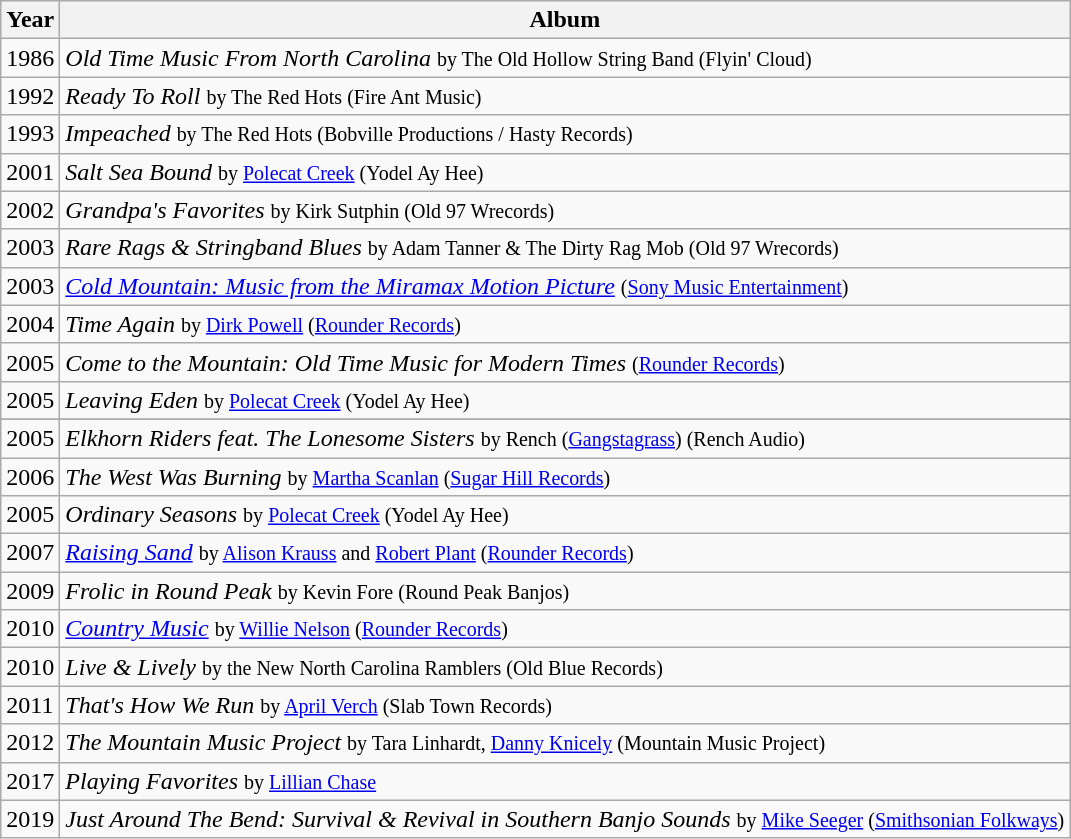<table class="wikitable">
<tr>
<th>Year</th>
<th>Album</th>
</tr>
<tr>
<td>1986</td>
<td><em>Old Time Music From North Carolina</em> <small>by The Old Hollow String Band (Flyin' Cloud)</small></td>
</tr>
<tr>
<td>1992</td>
<td><em>Ready To Roll</em> <small>by The Red Hots (Fire Ant Music)</small></td>
</tr>
<tr>
<td>1993</td>
<td><em>Impeached</em> <small>by The Red Hots (Bobville Productions / Hasty Records)</small></td>
</tr>
<tr>
<td>2001</td>
<td><em>Salt Sea Bound</em> <small>by <a href='#'>Polecat Creek</a> (Yodel Ay Hee)</small></td>
</tr>
<tr>
<td>2002</td>
<td><em>Grandpa's Favorites</em> <small>by Kirk Sutphin (Old 97 Wrecords)</small></td>
</tr>
<tr>
<td>2003</td>
<td><em>Rare Rags & Stringband Blues</em> <small>by Adam Tanner & The Dirty Rag Mob (Old 97 Wrecords)</small></td>
</tr>
<tr>
<td>2003</td>
<td><em><a href='#'>Cold Mountain: Music from the Miramax Motion Picture</a></em> <small>(<a href='#'>Sony Music Entertainment</a>)</small></td>
</tr>
<tr>
<td>2004</td>
<td><em>Time Again</em> <small>by <a href='#'>Dirk Powell</a> (<a href='#'>Rounder Records</a>)</small></td>
</tr>
<tr>
<td>2005</td>
<td><em>Come to the Mountain: Old Time Music for Modern Times</em> <small>(<a href='#'>Rounder Records</a>)</small></td>
</tr>
<tr>
<td>2005</td>
<td><em>Leaving Eden</em> <small>by <a href='#'>Polecat Creek</a> (Yodel Ay Hee)</small></td>
</tr>
<tr>
</tr>
<tr>
<td>2005</td>
<td><em>Elkhorn Riders feat. The Lonesome Sisters</em> <small>by Rench (<a href='#'>Gangstagrass</a>) (Rench Audio)</small></td>
</tr>
<tr>
<td>2006</td>
<td><em>The West Was Burning</em> <small>by <a href='#'>Martha Scanlan</a> (<a href='#'>Sugar Hill Records</a>)</small></td>
</tr>
<tr>
<td>2005</td>
<td><em>Ordinary Seasons</em> <small>by <a href='#'>Polecat Creek</a> (Yodel Ay Hee)</small></td>
</tr>
<tr>
<td>2007</td>
<td><em><a href='#'>Raising Sand</a></em> <small>by <a href='#'>Alison Krauss</a> and <a href='#'>Robert Plant</a> (<a href='#'>Rounder Records</a>)</small></td>
</tr>
<tr>
<td>2009</td>
<td><em>Frolic in Round Peak</em> <small>by Kevin Fore (Round Peak Banjos)</small></td>
</tr>
<tr>
<td>2010</td>
<td><em><a href='#'>Country Music</a></em> <small>by <a href='#'>Willie Nelson</a> (<a href='#'>Rounder Records</a>)</small></td>
</tr>
<tr>
<td>2010</td>
<td><em>Live & Lively</em> <small>by the New North Carolina Ramblers (Old Blue Records)</small></td>
</tr>
<tr>
<td>2011</td>
<td><em>That's How We Run</em> <small>by <a href='#'>April Verch</a> (Slab Town Records)</small></td>
</tr>
<tr>
<td>2012</td>
<td><em>The Mountain Music Project</em> <small>by Tara Linhardt, <a href='#'>Danny Knicely</a> (Mountain Music Project)</small></td>
</tr>
<tr>
<td>2017</td>
<td><em>Playing Favorites</em> <small>by <a href='#'>Lillian Chase</a></small></td>
</tr>
<tr>
<td>2019</td>
<td><em>Just Around The Bend: Survival & Revival in Southern Banjo Sounds</em> <small>by <a href='#'>Mike Seeger</a> (<a href='#'>Smithsonian Folkways</a>)</small></td>
</tr>
</table>
